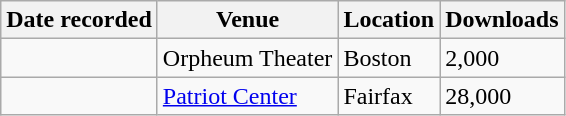<table class="wikitable sortable">
<tr>
<th>Date recorded</th>
<th class="unsortable">Venue</th>
<th class="unsortable">Location</th>
<th>Downloads</th>
</tr>
<tr>
<td></td>
<td>Orpheum Theater</td>
<td>Boston</td>
<td>2,000</td>
</tr>
<tr>
<td></td>
<td><a href='#'>Patriot Center</a></td>
<td>Fairfax</td>
<td>28,000</td>
</tr>
</table>
